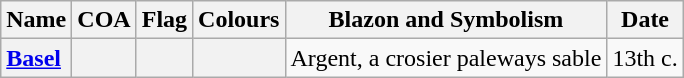<table class="sortable wikitable">
<tr>
<th scope="col">Name</th>
<th scope="col">COA</th>
<th scope="col">Flag</th>
<th scope="col">Colours</th>
<th scope="col">Blazon and Symbolism</th>
<th scope="col">Date</th>
</tr>
<tr>
<th scope="row" style="text-align: left;"><a href='#'>Basel</a></th>
<th></th>
<th></th>
<th></th>
<td>Argent, a crosier paleways sable</td>
<td>13th c.</td>
</tr>
</table>
